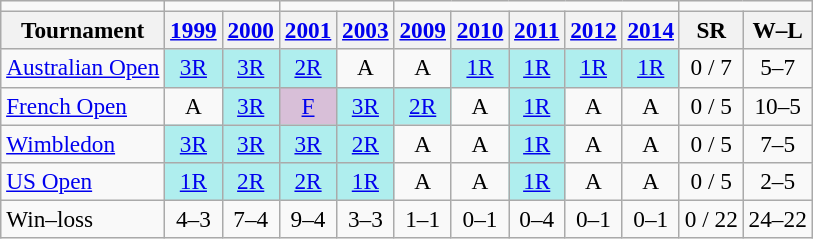<table class="wikitable" style="text-align:center;font-size:97%">
<tr>
<td colspan="1"></td>
<td colspan="2"></td>
<td colspan="2"></td>
<td colspan="5"></td>
<td colspan="2"></td>
</tr>
<tr>
<th>Tournament</th>
<th><a href='#'>1999</a></th>
<th><a href='#'>2000</a></th>
<th><a href='#'>2001</a></th>
<th><a href='#'>2003</a></th>
<th><a href='#'>2009</a></th>
<th><a href='#'>2010</a></th>
<th><a href='#'>2011</a></th>
<th><a href='#'>2012</a></th>
<th><a href='#'>2014</a></th>
<th>SR</th>
<th>W–L</th>
</tr>
<tr>
<td align="left"><a href='#'>Australian Open</a></td>
<td bgcolor="afeeee"><a href='#'>3R</a></td>
<td bgcolor="afeeee"><a href='#'>3R</a></td>
<td bgcolor="afeeee"><a href='#'>2R</a></td>
<td>A</td>
<td>A</td>
<td bgcolor="afeeee"><a href='#'>1R</a></td>
<td bgcolor="afeeee"><a href='#'>1R</a></td>
<td bgcolor="afeeee"><a href='#'>1R</a></td>
<td bgcolor="afeeee"><a href='#'>1R</a></td>
<td>0 / 7</td>
<td>5–7</td>
</tr>
<tr>
<td align="left"><a href='#'>French Open</a></td>
<td>A</td>
<td bgcolor="afeeee"><a href='#'>3R</a></td>
<td bgcolor="thistle"><a href='#'>F</a></td>
<td bgcolor="afeeee"><a href='#'>3R</a></td>
<td bgcolor="afeeee"><a href='#'>2R</a></td>
<td>A</td>
<td bgcolor="afeeee"><a href='#'>1R</a></td>
<td>A</td>
<td>A</td>
<td>0 / 5</td>
<td>10–5</td>
</tr>
<tr>
<td align="left"><a href='#'>Wimbledon</a></td>
<td bgcolor="afeeee"><a href='#'>3R</a></td>
<td bgcolor="afeeee"><a href='#'>3R</a></td>
<td bgcolor="afeeee"><a href='#'>3R</a></td>
<td bgcolor="afeeee"><a href='#'>2R</a></td>
<td>A</td>
<td>A</td>
<td bgcolor="afeeee"><a href='#'>1R</a></td>
<td>A</td>
<td>A</td>
<td>0 / 5</td>
<td>7–5</td>
</tr>
<tr>
<td align="left"><a href='#'>US Open</a></td>
<td bgcolor="afeeee"><a href='#'>1R</a></td>
<td bgcolor="afeeee"><a href='#'>2R</a></td>
<td bgcolor="afeeee"><a href='#'>2R</a></td>
<td bgcolor="afeeee"><a href='#'>1R</a></td>
<td>A</td>
<td>A</td>
<td bgcolor="afeeee"><a href='#'>1R</a></td>
<td>A</td>
<td>A</td>
<td>0 / 5</td>
<td>2–5</td>
</tr>
<tr>
<td style="text-align:left">Win–loss</td>
<td>4–3</td>
<td>7–4</td>
<td>9–4</td>
<td>3–3</td>
<td>1–1</td>
<td>0–1</td>
<td>0–4</td>
<td>0–1</td>
<td>0–1</td>
<td>0 / 22</td>
<td>24–22</td>
</tr>
</table>
